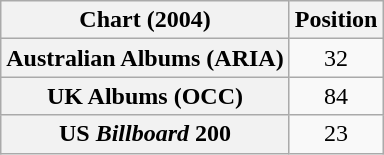<table class="wikitable plainrowheaders">
<tr>
<th>Chart (2004)</th>
<th>Position</th>
</tr>
<tr>
<th scope="row">Australian Albums (ARIA)</th>
<td style="text-align:center;">32</td>
</tr>
<tr>
<th scope="row">UK Albums (OCC)</th>
<td style="text-align:center;">84</td>
</tr>
<tr>
<th scope="row">US <em>Billboard</em> 200</th>
<td style="text-align:center;">23</td>
</tr>
</table>
